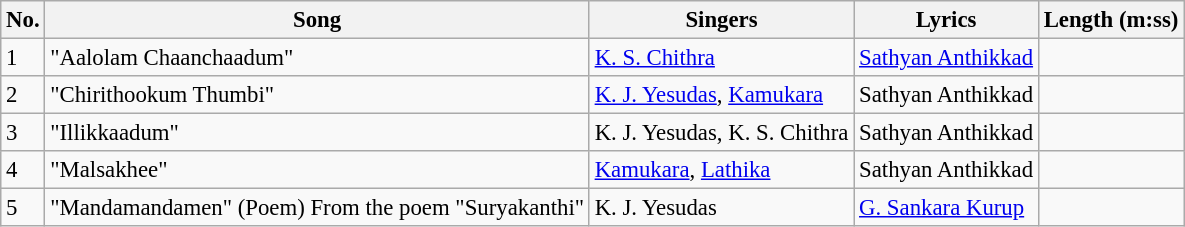<table class="wikitable" style="font-size:95%;">
<tr>
<th>No.</th>
<th>Song</th>
<th>Singers</th>
<th>Lyrics</th>
<th>Length (m:ss)</th>
</tr>
<tr>
<td>1</td>
<td>"Aalolam Chaanchaadum"</td>
<td><a href='#'>K. S. Chithra</a></td>
<td><a href='#'>Sathyan Anthikkad</a></td>
<td></td>
</tr>
<tr>
<td>2</td>
<td>"Chirithookum Thumbi"</td>
<td><a href='#'>K. J. Yesudas</a>, <a href='#'>Kamukara</a></td>
<td>Sathyan Anthikkad</td>
<td></td>
</tr>
<tr>
<td>3</td>
<td>"Illikkaadum"</td>
<td>K. J. Yesudas, K. S. Chithra</td>
<td>Sathyan Anthikkad</td>
<td></td>
</tr>
<tr>
<td>4</td>
<td>"Malsakhee"</td>
<td><a href='#'>Kamukara</a>, <a href='#'>Lathika</a></td>
<td>Sathyan Anthikkad</td>
<td></td>
</tr>
<tr>
<td>5</td>
<td>"Mandamandamen" (Poem) From the poem "Suryakanthi"</td>
<td>K. J. Yesudas</td>
<td><a href='#'>G. Sankara Kurup</a></td>
<td></td>
</tr>
</table>
